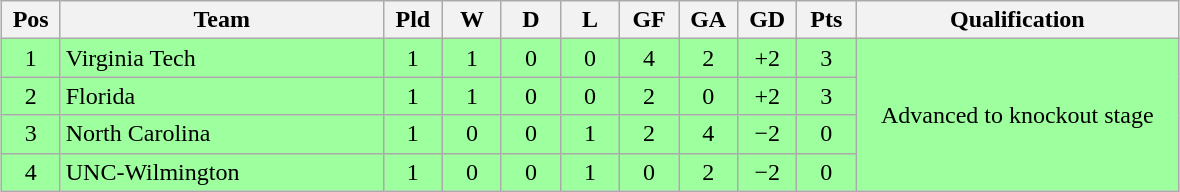<table class="wikitable" style="text-align:center; margin: 1em auto">
<tr>
<th style="width:2em">Pos</th>
<th style="width:13em">Team</th>
<th style="width:2em">Pld</th>
<th style="width:2em">W</th>
<th style="width:2em">D</th>
<th style="width:2em">L</th>
<th style="width:2em">GF</th>
<th style="width:2em">GA</th>
<th style="width:2em">GD</th>
<th style="width:2em">Pts</th>
<th style="width:13em">Qualification</th>
</tr>
<tr bgcolor="#9eff9e">
<td>1</td>
<td style="text-align:left">Virginia Tech</td>
<td>1</td>
<td>1</td>
<td>0</td>
<td>0</td>
<td>4</td>
<td>2</td>
<td>+2</td>
<td>3</td>
<td rowspan="4">Advanced to knockout stage</td>
</tr>
<tr bgcolor="#9eff9e">
<td>2</td>
<td style="text-align:left">Florida</td>
<td>1</td>
<td>1</td>
<td>0</td>
<td>0</td>
<td>2</td>
<td>0</td>
<td>+2</td>
<td>3</td>
</tr>
<tr bgcolor="#9eff9e">
<td>3</td>
<td style="text-align:left">North Carolina</td>
<td>1</td>
<td>0</td>
<td>0</td>
<td>1</td>
<td>2</td>
<td>4</td>
<td>−2</td>
<td>0</td>
</tr>
<tr bgcolor="#9eff9e">
<td>4</td>
<td style="text-align:left">UNC-Wilmington</td>
<td>1</td>
<td>0</td>
<td>0</td>
<td>1</td>
<td>0</td>
<td>2</td>
<td>−2</td>
<td>0</td>
</tr>
</table>
